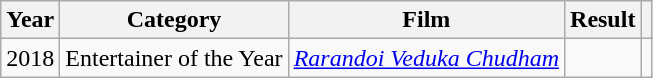<table class="wikitable">
<tr>
<th>Year</th>
<th>Category</th>
<th>Film</th>
<th>Result</th>
<th></th>
</tr>
<tr>
<td>2018</td>
<td>Entertainer of the Year</td>
<td><em><a href='#'>Rarandoi Veduka Chudham</a></em></td>
<td></td>
<td></td>
</tr>
</table>
